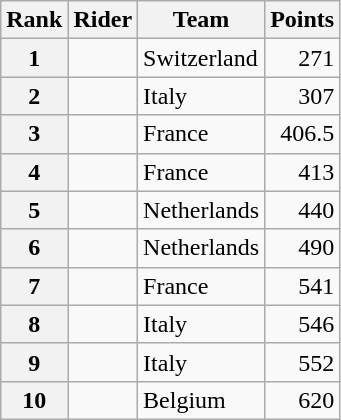<table class="wikitable">
<tr>
<th scope="col">Rank</th>
<th scope="col">Rider</th>
<th scope="col">Team</th>
<th scope="col">Points</th>
</tr>
<tr>
<th scope="row">1</th>
<td></td>
<td>Switzerland</td>
<td style="text-align:right;">271</td>
</tr>
<tr>
<th scope="row">2</th>
<td></td>
<td>Italy</td>
<td style="text-align:right;">307</td>
</tr>
<tr>
<th scope="row">3</th>
<td></td>
<td>France</td>
<td style="text-align:right;">406.5</td>
</tr>
<tr>
<th scope="row">4</th>
<td></td>
<td>France</td>
<td style="text-align:right;">413</td>
</tr>
<tr>
<th scope="row">5</th>
<td></td>
<td>Netherlands</td>
<td style="text-align:right;">440</td>
</tr>
<tr>
<th scope="row">6</th>
<td></td>
<td>Netherlands</td>
<td style="text-align:right;">490</td>
</tr>
<tr>
<th scope="row">7</th>
<td></td>
<td>France</td>
<td style="text-align:right;">541</td>
</tr>
<tr>
<th scope="row">8</th>
<td></td>
<td>Italy</td>
<td style="text-align:right;">546</td>
</tr>
<tr>
<th scope="row">9</th>
<td></td>
<td>Italy</td>
<td style="text-align:right;">552</td>
</tr>
<tr>
<th scope="row">10</th>
<td></td>
<td>Belgium</td>
<td style="text-align:right;">620</td>
</tr>
</table>
